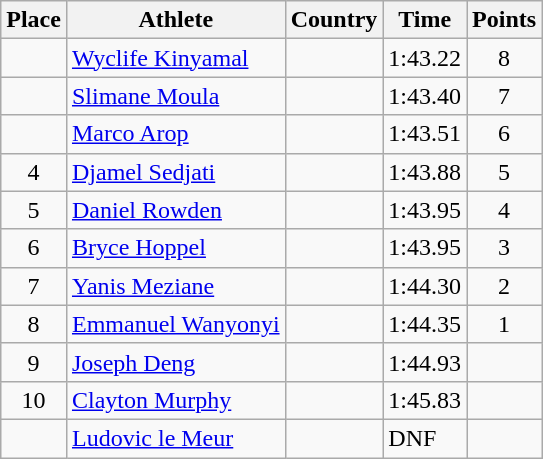<table class="wikitable">
<tr>
<th>Place</th>
<th>Athlete</th>
<th>Country</th>
<th>Time</th>
<th>Points</th>
</tr>
<tr>
<td align=center></td>
<td><a href='#'>Wyclife Kinyamal</a></td>
<td></td>
<td>1:43.22</td>
<td align=center>8</td>
</tr>
<tr>
<td align=center></td>
<td><a href='#'>Slimane Moula</a></td>
<td></td>
<td>1:43.40</td>
<td align=center>7</td>
</tr>
<tr>
<td align=center></td>
<td><a href='#'>Marco Arop</a></td>
<td></td>
<td>1:43.51</td>
<td align=center>6</td>
</tr>
<tr>
<td align=center>4</td>
<td><a href='#'>Djamel Sedjati</a></td>
<td></td>
<td>1:43.88</td>
<td align=center>5</td>
</tr>
<tr>
<td align=center>5</td>
<td><a href='#'>Daniel Rowden</a></td>
<td></td>
<td>1:43.95</td>
<td align=center>4</td>
</tr>
<tr>
<td align=center>6</td>
<td><a href='#'>Bryce Hoppel</a></td>
<td></td>
<td>1:43.95</td>
<td align=center>3</td>
</tr>
<tr>
<td align=center>7</td>
<td><a href='#'>Yanis Meziane</a></td>
<td></td>
<td>1:44.30</td>
<td align=center>2</td>
</tr>
<tr>
<td align=center>8</td>
<td><a href='#'>Emmanuel Wanyonyi</a></td>
<td></td>
<td>1:44.35</td>
<td align=center>1</td>
</tr>
<tr>
<td align=center>9</td>
<td><a href='#'>Joseph Deng</a></td>
<td></td>
<td>1:44.93</td>
<td align=center></td>
</tr>
<tr>
<td align=center>10</td>
<td><a href='#'>Clayton Murphy</a></td>
<td></td>
<td>1:45.83</td>
<td align=center></td>
</tr>
<tr>
<td align=center></td>
<td><a href='#'>Ludovic le Meur</a></td>
<td></td>
<td>DNF</td>
<td align=center></td>
</tr>
</table>
